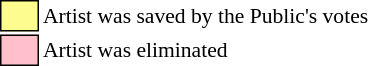<table class="toccolours"style="font-size: 90%; white-space: nowrap;">
<tr>
<td style="background:#fdfc8f; border:1px solid black;">      </td>
<td>Artist was saved by the Public's votes</td>
</tr>
<tr>
<td style="background:pink; border:1px solid black;">      </td>
<td>Artist was eliminated</td>
</tr>
</table>
